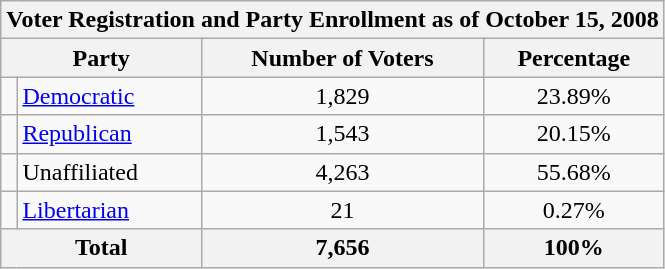<table class=wikitable>
<tr>
<th colspan = 6>Voter Registration and Party Enrollment as of October 15, 2008</th>
</tr>
<tr>
<th colspan = 2>Party</th>
<th>Number of Voters</th>
<th>Percentage</th>
</tr>
<tr>
<td></td>
<td><a href='#'>Democratic</a></td>
<td align = center>1,829</td>
<td align = center>23.89%</td>
</tr>
<tr>
<td></td>
<td><a href='#'>Republican</a></td>
<td align = center>1,543</td>
<td align = center>20.15%</td>
</tr>
<tr>
<td></td>
<td>Unaffiliated</td>
<td align = center>4,263</td>
<td align = center>55.68%</td>
</tr>
<tr>
<td></td>
<td><a href='#'>Libertarian</a></td>
<td align = center>21</td>
<td align = center>0.27%</td>
</tr>
<tr>
<th colspan = 2>Total</th>
<th align = center>7,656</th>
<th align = center>100%</th>
</tr>
</table>
